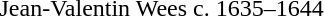<table>
<tr>
<td>Jean-Valentin Wees</td>
<td>c. 1635–1644</td>
</tr>
</table>
